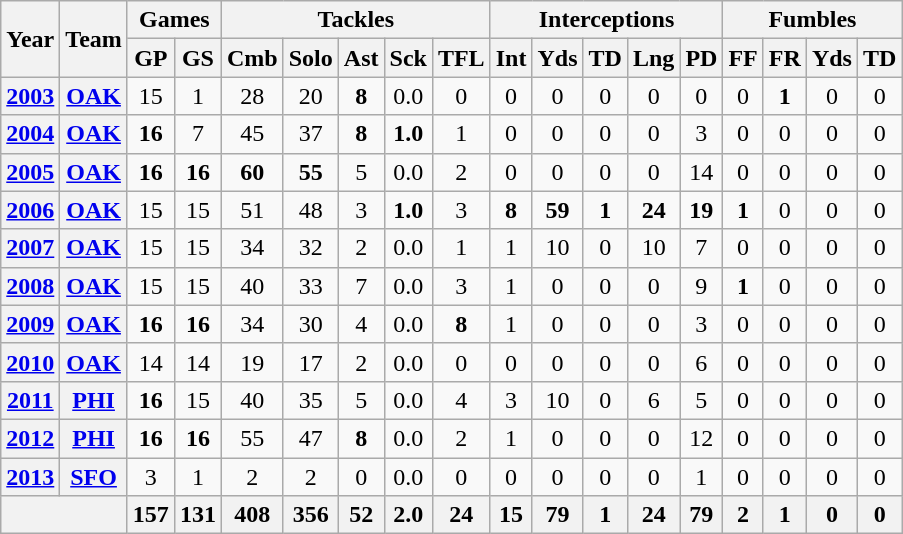<table class="wikitable" style="text-align:center">
<tr>
<th rowspan="2">Year</th>
<th rowspan="2">Team</th>
<th colspan="2">Games</th>
<th colspan="5">Tackles</th>
<th colspan="5">Interceptions</th>
<th colspan="4">Fumbles</th>
</tr>
<tr>
<th>GP</th>
<th>GS</th>
<th>Cmb</th>
<th>Solo</th>
<th>Ast</th>
<th>Sck</th>
<th>TFL</th>
<th>Int</th>
<th>Yds</th>
<th>TD</th>
<th>Lng</th>
<th>PD</th>
<th>FF</th>
<th>FR</th>
<th>Yds</th>
<th>TD</th>
</tr>
<tr>
<th><a href='#'>2003</a></th>
<th><a href='#'>OAK</a></th>
<td>15</td>
<td>1</td>
<td>28</td>
<td>20</td>
<td><strong>8</strong></td>
<td>0.0</td>
<td>0</td>
<td>0</td>
<td>0</td>
<td>0</td>
<td>0</td>
<td>0</td>
<td>0</td>
<td><strong>1</strong></td>
<td>0</td>
<td>0</td>
</tr>
<tr>
<th><a href='#'>2004</a></th>
<th><a href='#'>OAK</a></th>
<td><strong>16</strong></td>
<td>7</td>
<td>45</td>
<td>37</td>
<td><strong>8</strong></td>
<td><strong>1.0</strong></td>
<td>1</td>
<td>0</td>
<td>0</td>
<td>0</td>
<td>0</td>
<td>3</td>
<td>0</td>
<td>0</td>
<td>0</td>
<td>0</td>
</tr>
<tr>
<th><a href='#'>2005</a></th>
<th><a href='#'>OAK</a></th>
<td><strong>16</strong></td>
<td><strong>16</strong></td>
<td><strong>60</strong></td>
<td><strong>55</strong></td>
<td>5</td>
<td>0.0</td>
<td>2</td>
<td>0</td>
<td>0</td>
<td>0</td>
<td>0</td>
<td>14</td>
<td>0</td>
<td>0</td>
<td>0</td>
<td>0</td>
</tr>
<tr>
<th><a href='#'>2006</a></th>
<th><a href='#'>OAK</a></th>
<td>15</td>
<td>15</td>
<td>51</td>
<td>48</td>
<td>3</td>
<td><strong>1.0</strong></td>
<td>3</td>
<td><strong>8</strong></td>
<td><strong>59</strong></td>
<td><strong>1</strong></td>
<td><strong>24</strong></td>
<td><strong>19</strong></td>
<td><strong>1</strong></td>
<td>0</td>
<td>0</td>
<td>0</td>
</tr>
<tr>
<th><a href='#'>2007</a></th>
<th><a href='#'>OAK</a></th>
<td>15</td>
<td>15</td>
<td>34</td>
<td>32</td>
<td>2</td>
<td>0.0</td>
<td>1</td>
<td>1</td>
<td>10</td>
<td>0</td>
<td>10</td>
<td>7</td>
<td>0</td>
<td>0</td>
<td>0</td>
<td>0</td>
</tr>
<tr>
<th><a href='#'>2008</a></th>
<th><a href='#'>OAK</a></th>
<td>15</td>
<td>15</td>
<td>40</td>
<td>33</td>
<td>7</td>
<td>0.0</td>
<td>3</td>
<td>1</td>
<td>0</td>
<td>0</td>
<td>0</td>
<td>9</td>
<td><strong>1</strong></td>
<td>0</td>
<td>0</td>
<td>0</td>
</tr>
<tr>
<th><a href='#'>2009</a></th>
<th><a href='#'>OAK</a></th>
<td><strong>16</strong></td>
<td><strong>16</strong></td>
<td>34</td>
<td>30</td>
<td>4</td>
<td>0.0</td>
<td><strong>8</strong></td>
<td>1</td>
<td>0</td>
<td>0</td>
<td>0</td>
<td>3</td>
<td>0</td>
<td>0</td>
<td>0</td>
<td>0</td>
</tr>
<tr>
<th><a href='#'>2010</a></th>
<th><a href='#'>OAK</a></th>
<td>14</td>
<td>14</td>
<td>19</td>
<td>17</td>
<td>2</td>
<td>0.0</td>
<td>0</td>
<td>0</td>
<td>0</td>
<td>0</td>
<td>0</td>
<td>6</td>
<td>0</td>
<td>0</td>
<td>0</td>
<td>0</td>
</tr>
<tr>
<th><a href='#'>2011</a></th>
<th><a href='#'>PHI</a></th>
<td><strong>16</strong></td>
<td>15</td>
<td>40</td>
<td>35</td>
<td>5</td>
<td>0.0</td>
<td>4</td>
<td>3</td>
<td>10</td>
<td>0</td>
<td>6</td>
<td>5</td>
<td>0</td>
<td>0</td>
<td>0</td>
<td>0</td>
</tr>
<tr>
<th><a href='#'>2012</a></th>
<th><a href='#'>PHI</a></th>
<td><strong>16</strong></td>
<td><strong>16</strong></td>
<td>55</td>
<td>47</td>
<td><strong>8</strong></td>
<td>0.0</td>
<td>2</td>
<td>1</td>
<td>0</td>
<td>0</td>
<td>0</td>
<td>12</td>
<td>0</td>
<td>0</td>
<td>0</td>
<td>0</td>
</tr>
<tr>
<th><a href='#'>2013</a></th>
<th><a href='#'>SFO</a></th>
<td>3</td>
<td>1</td>
<td>2</td>
<td>2</td>
<td>0</td>
<td>0.0</td>
<td>0</td>
<td>0</td>
<td>0</td>
<td>0</td>
<td>0</td>
<td>1</td>
<td>0</td>
<td>0</td>
<td>0</td>
<td>0</td>
</tr>
<tr>
<th colspan="2"></th>
<th>157</th>
<th>131</th>
<th>408</th>
<th>356</th>
<th>52</th>
<th>2.0</th>
<th>24</th>
<th>15</th>
<th>79</th>
<th>1</th>
<th>24</th>
<th>79</th>
<th>2</th>
<th>1</th>
<th>0</th>
<th>0</th>
</tr>
</table>
